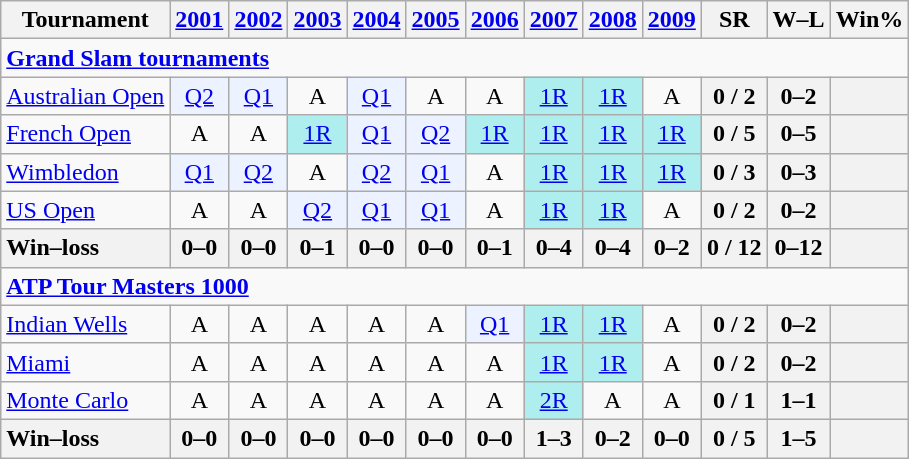<table class=wikitable style=text-align:center>
<tr>
<th>Tournament</th>
<th><a href='#'>2001</a></th>
<th><a href='#'>2002</a></th>
<th><a href='#'>2003</a></th>
<th><a href='#'>2004</a></th>
<th><a href='#'>2005</a></th>
<th><a href='#'>2006</a></th>
<th><a href='#'>2007</a></th>
<th><a href='#'>2008</a></th>
<th><a href='#'>2009</a></th>
<th>SR</th>
<th>W–L</th>
<th>Win%</th>
</tr>
<tr>
<td colspan=25 style=text-align:left><a href='#'><strong>Grand Slam tournaments</strong></a></td>
</tr>
<tr>
<td align=left><a href='#'>Australian Open</a></td>
<td bgcolor=ecf2ff><a href='#'>Q2</a></td>
<td bgcolor=ecf2ff><a href='#'>Q1</a></td>
<td>A</td>
<td bgcolor=ecf2ff><a href='#'>Q1</a></td>
<td>A</td>
<td>A</td>
<td bgcolor=afeeee><a href='#'>1R</a></td>
<td bgcolor=afeeee><a href='#'>1R</a></td>
<td>A</td>
<th>0 / 2</th>
<th>0–2</th>
<th></th>
</tr>
<tr>
<td align=left><a href='#'>French Open</a></td>
<td>A</td>
<td>A</td>
<td bgcolor=afeeee><a href='#'>1R</a></td>
<td bgcolor=ecf2ff><a href='#'>Q1</a></td>
<td bgcolor=ecf2ff><a href='#'>Q2</a></td>
<td bgcolor=afeeee><a href='#'>1R</a></td>
<td bgcolor=afeeee><a href='#'>1R</a></td>
<td bgcolor=afeeee><a href='#'>1R</a></td>
<td bgcolor=afeeee><a href='#'>1R</a></td>
<th>0 / 5</th>
<th>0–5</th>
<th></th>
</tr>
<tr>
<td align=left><a href='#'>Wimbledon</a></td>
<td bgcolor=ecf2ff><a href='#'>Q1</a></td>
<td bgcolor=ecf2ff><a href='#'>Q2</a></td>
<td>A</td>
<td bgcolor=ecf2ff><a href='#'>Q2</a></td>
<td bgcolor=ecf2ff><a href='#'>Q1</a></td>
<td>A</td>
<td bgcolor=afeeee><a href='#'>1R</a></td>
<td bgcolor=afeeee><a href='#'>1R</a></td>
<td bgcolor=afeeee><a href='#'>1R</a></td>
<th>0 / 3</th>
<th>0–3</th>
<th></th>
</tr>
<tr>
<td align=left><a href='#'>US Open</a></td>
<td>A</td>
<td>A</td>
<td bgcolor=ecf2ff><a href='#'>Q2</a></td>
<td bgcolor=ecf2ff><a href='#'>Q1</a></td>
<td bgcolor=ecf2ff><a href='#'>Q1</a></td>
<td>A</td>
<td bgcolor=afeeee><a href='#'>1R</a></td>
<td bgcolor=afeeee><a href='#'>1R</a></td>
<td>A</td>
<th>0 / 2</th>
<th>0–2</th>
<th></th>
</tr>
<tr>
<th style=text-align:left><strong>Win–loss</strong></th>
<th>0–0</th>
<th>0–0</th>
<th>0–1</th>
<th>0–0</th>
<th>0–0</th>
<th>0–1</th>
<th>0–4</th>
<th>0–4</th>
<th>0–2</th>
<th>0 / 12</th>
<th>0–12</th>
<th></th>
</tr>
<tr>
<td colspan=25 style=text-align:left><strong><a href='#'>ATP Tour Masters 1000</a></strong></td>
</tr>
<tr>
<td align=left><a href='#'>Indian Wells</a></td>
<td>A</td>
<td>A</td>
<td>A</td>
<td>A</td>
<td>A</td>
<td bgcolor=ecf2ff><a href='#'>Q1</a></td>
<td bgcolor=afeeee><a href='#'>1R</a></td>
<td bgcolor=afeeee><a href='#'>1R</a></td>
<td>A</td>
<th>0 / 2</th>
<th>0–2</th>
<th></th>
</tr>
<tr>
<td align=left><a href='#'>Miami</a></td>
<td>A</td>
<td>A</td>
<td>A</td>
<td>A</td>
<td>A</td>
<td>A</td>
<td bgcolor=afeeee><a href='#'>1R</a></td>
<td bgcolor=afeeee><a href='#'>1R</a></td>
<td>A</td>
<th>0 / 2</th>
<th>0–2</th>
<th></th>
</tr>
<tr>
<td align=left><a href='#'>Monte Carlo</a></td>
<td>A</td>
<td>A</td>
<td>A</td>
<td>A</td>
<td>A</td>
<td>A</td>
<td bgcolor=afeeee><a href='#'>2R</a></td>
<td>A</td>
<td>A</td>
<th>0 / 1</th>
<th>1–1</th>
<th></th>
</tr>
<tr>
<th style=text-align:left><strong>Win–loss</strong></th>
<th>0–0</th>
<th>0–0</th>
<th>0–0</th>
<th>0–0</th>
<th>0–0</th>
<th>0–0</th>
<th>1–3</th>
<th>0–2</th>
<th>0–0</th>
<th>0 / 5</th>
<th>1–5</th>
<th></th>
</tr>
</table>
